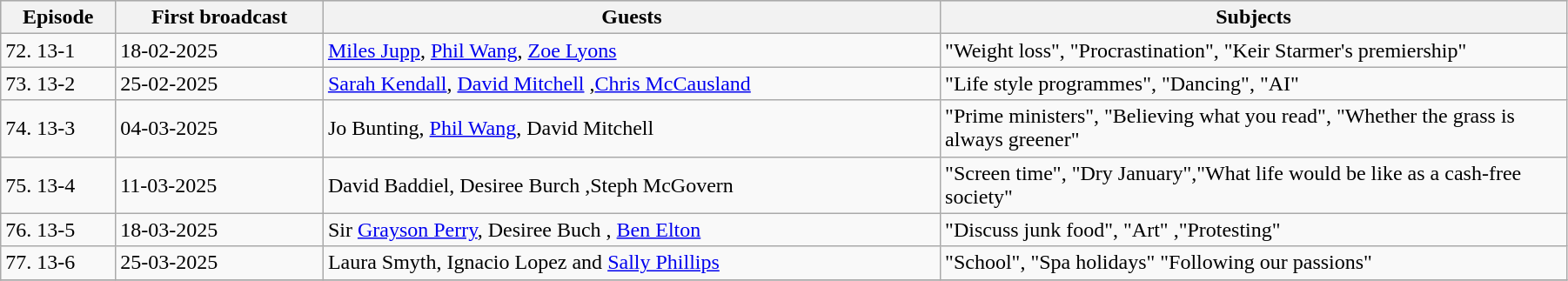<table class="wikitable" style="width:95%;">
<tr bgcolor="#cccccc">
<th>Episode</th>
<th>First broadcast</th>
<th>Guests</th>
<th style="width:40%;">Subjects</th>
</tr>
<tr>
<td>72. 13-1</td>
<td>18-02-2025</td>
<td><a href='#'>Miles Jupp</a>, <a href='#'>Phil Wang</a>, <a href='#'>Zoe Lyons</a></td>
<td>"Weight loss", "Procrastination", "Keir Starmer's premiership"</td>
</tr>
<tr>
<td>73. 13-2</td>
<td>25-02-2025</td>
<td><a href='#'>Sarah Kendall</a>, <a href='#'>David Mitchell</a> ,<a href='#'>Chris McCausland</a></td>
<td>"Life style programmes", "Dancing", "AI"</td>
</tr>
<tr>
<td>74. 13-3</td>
<td>04-03-2025</td>
<td>Jo Bunting, <a href='#'>Phil Wang</a>, David Mitchell</td>
<td>"Prime ministers", "Believing what you read", "Whether the grass is always greener"</td>
</tr>
<tr>
<td>75. 13-4</td>
<td>11-03-2025</td>
<td>David Baddiel, Desiree Burch  ,Steph McGovern</td>
<td>"Screen time", "Dry January","What life would be like as a cash-free society"</td>
</tr>
<tr>
<td>76. 13-5</td>
<td>18-03-2025</td>
<td>Sir <a href='#'>Grayson Perry</a>, Desiree Buch , <a href='#'>Ben Elton</a></td>
<td>"Discuss junk food", "Art" ,"Protesting"</td>
</tr>
<tr>
<td>77. 13-6</td>
<td>25-03-2025</td>
<td>Laura Smyth, Ignacio Lopez and <a href='#'>Sally Phillips</a></td>
<td>"School", "Spa holidays" "Following our passions"</td>
</tr>
<tr>
</tr>
</table>
